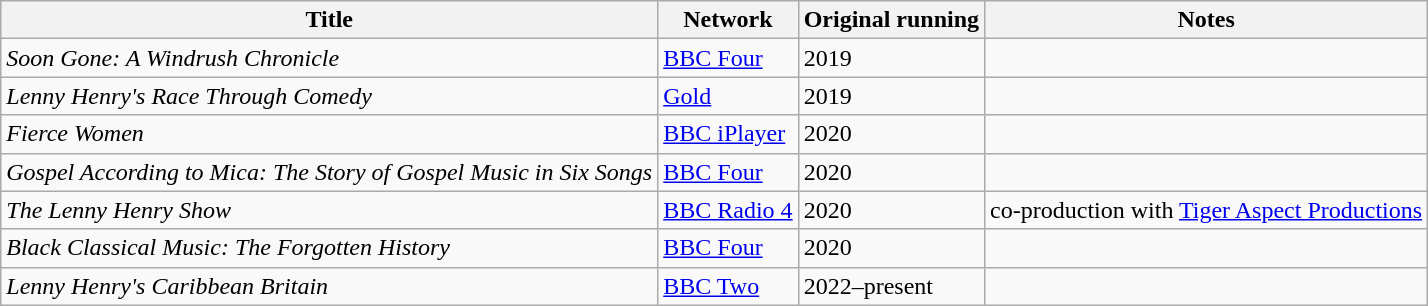<table class="wikitable sortable">
<tr>
<th>Title</th>
<th>Network</th>
<th>Original running</th>
<th>Notes</th>
</tr>
<tr>
<td><em>Soon Gone: A Windrush Chronicle</em></td>
<td><a href='#'>BBC Four</a></td>
<td>2019</td>
<td></td>
</tr>
<tr>
<td><em>Lenny Henry's Race Through Comedy</em></td>
<td><a href='#'>Gold</a></td>
<td>2019</td>
<td></td>
</tr>
<tr>
<td><em>Fierce Women</em></td>
<td><a href='#'>BBC iPlayer</a></td>
<td>2020</td>
<td></td>
</tr>
<tr>
<td><em>Gospel According to Mica: The Story of Gospel Music in Six Songs</em></td>
<td><a href='#'>BBC Four</a></td>
<td>2020</td>
<td></td>
</tr>
<tr>
<td><em>The Lenny Henry Show</em></td>
<td><a href='#'>BBC Radio 4</a></td>
<td>2020</td>
<td>co-production with <a href='#'>Tiger Aspect Productions</a></td>
</tr>
<tr>
<td><em>Black Classical Music: The Forgotten History</em></td>
<td><a href='#'>BBC Four</a></td>
<td>2020</td>
<td></td>
</tr>
<tr>
<td><em>Lenny Henry's Caribbean Britain</em></td>
<td><a href='#'>BBC Two</a></td>
<td>2022–present</td>
<td></td>
</tr>
</table>
